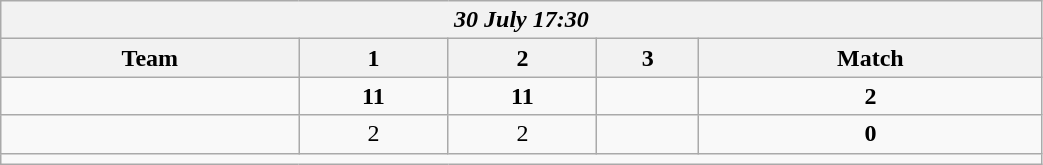<table class=wikitable style="text-align:center; width: 55%">
<tr>
<th colspan=10><em>30 July 17:30</em></th>
</tr>
<tr>
<th>Team</th>
<th>1</th>
<th>2</th>
<th>3</th>
<th>Match</th>
</tr>
<tr>
<td align=left><strong><br></strong></td>
<td><strong>11</strong></td>
<td><strong>11</strong></td>
<td></td>
<td><strong>2</strong></td>
</tr>
<tr>
<td align=left><br></td>
<td>2</td>
<td>2</td>
<td></td>
<td><strong>0</strong></td>
</tr>
<tr>
<td colspan=10></td>
</tr>
</table>
